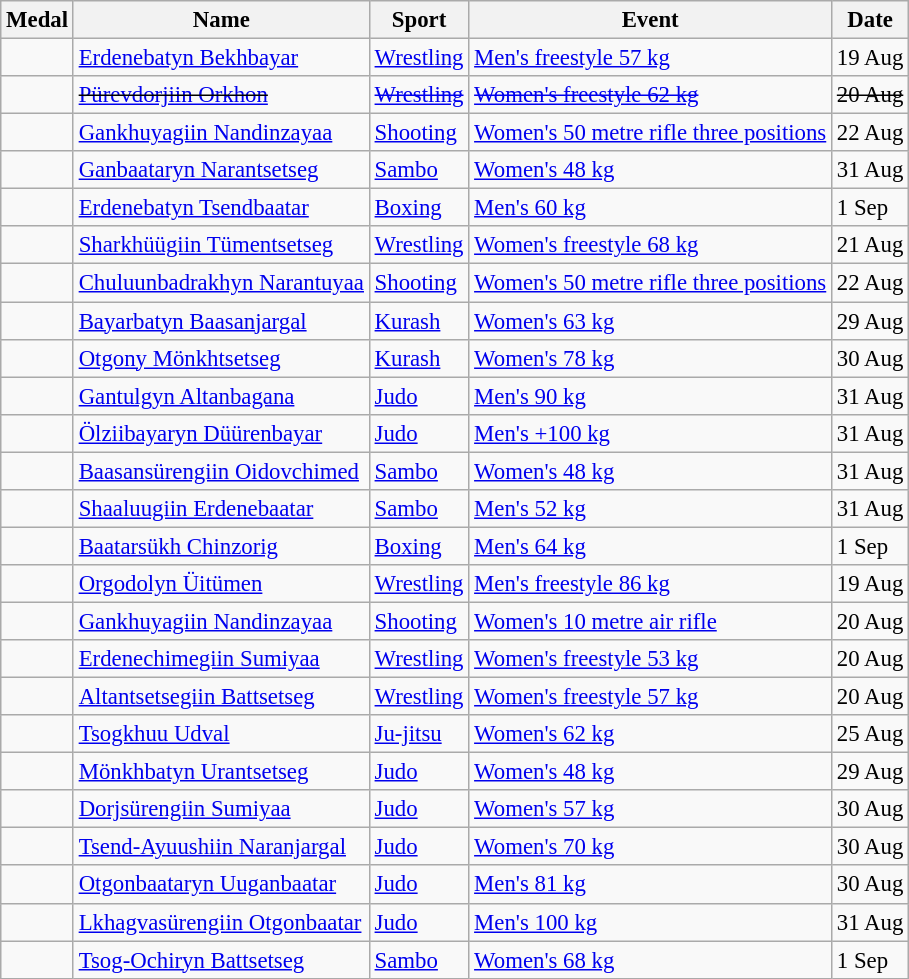<table class="wikitable sortable"  style="font-size:95%">
<tr>
<th>Medal</th>
<th>Name</th>
<th>Sport</th>
<th>Event</th>
<th>Date</th>
</tr>
<tr>
<td></td>
<td><a href='#'>Erdenebatyn Bekhbayar</a></td>
<td><a href='#'>Wrestling</a></td>
<td><a href='#'>Men's freestyle 57 kg</a></td>
<td>19 Aug</td>
</tr>
<tr>
<td><s></s></td>
<td><s><a href='#'>Pürevdorjiin Orkhon</a></s></td>
<td><a href='#'><s>Wrestling</s></a></td>
<td><a href='#'><s>Women's freestyle 62 kg</s></a></td>
<td><s>20 Aug</s></td>
</tr>
<tr>
<td></td>
<td><a href='#'>Gankhuyagiin Nandinzayaa</a></td>
<td><a href='#'>Shooting</a></td>
<td><a href='#'>Women's 50 metre rifle three positions</a></td>
<td>22 Aug</td>
</tr>
<tr>
<td></td>
<td><a href='#'>Ganbaataryn Narantsetseg</a></td>
<td><a href='#'>Sambo</a></td>
<td><a href='#'>Women's 48 kg</a></td>
<td>31 Aug</td>
</tr>
<tr>
<td></td>
<td><a href='#'>Erdenebatyn Tsendbaatar</a></td>
<td><a href='#'>Boxing</a></td>
<td><a href='#'>Men's 60 kg</a></td>
<td>1 Sep</td>
</tr>
<tr>
<td></td>
<td><a href='#'>Sharkhüügiin Tümentsetseg</a></td>
<td><a href='#'>Wrestling</a></td>
<td><a href='#'>Women's freestyle 68 kg</a></td>
<td>21 Aug</td>
</tr>
<tr>
<td></td>
<td><a href='#'>Chuluunbadrakhyn Narantuyaa</a></td>
<td><a href='#'>Shooting</a></td>
<td><a href='#'>Women's 50 metre rifle three positions</a></td>
<td>22 Aug</td>
</tr>
<tr>
<td></td>
<td><a href='#'>Bayarbatyn Baasanjargal</a></td>
<td><a href='#'>Kurash</a></td>
<td><a href='#'>Women's 63 kg</a></td>
<td>29 Aug</td>
</tr>
<tr>
<td></td>
<td><a href='#'>Otgony Mönkhtsetseg</a></td>
<td><a href='#'>Kurash</a></td>
<td><a href='#'>Women's 78 kg</a></td>
<td>30 Aug</td>
</tr>
<tr>
<td></td>
<td><a href='#'>Gantulgyn Altanbagana</a></td>
<td><a href='#'>Judo</a></td>
<td><a href='#'>Men's 90 kg</a></td>
<td>31 Aug</td>
</tr>
<tr>
<td></td>
<td><a href='#'>Ölziibayaryn Düürenbayar</a></td>
<td><a href='#'>Judo</a></td>
<td><a href='#'>Men's +100 kg</a></td>
<td>31 Aug</td>
</tr>
<tr>
<td></td>
<td><a href='#'>Baasansürengiin Oidovchimed</a></td>
<td><a href='#'>Sambo</a></td>
<td><a href='#'>Women's 48 kg</a></td>
<td>31 Aug</td>
</tr>
<tr>
<td></td>
<td><a href='#'>Shaaluugiin Erdenebaatar</a></td>
<td><a href='#'>Sambo</a></td>
<td><a href='#'>Men's 52 kg</a></td>
<td>31 Aug</td>
</tr>
<tr>
<td></td>
<td><a href='#'>Baatarsükh Chinzorig</a></td>
<td><a href='#'>Boxing</a></td>
<td><a href='#'>Men's 64 kg</a></td>
<td>1 Sep</td>
</tr>
<tr>
<td></td>
<td><a href='#'>Orgodolyn Üitümen</a></td>
<td><a href='#'>Wrestling</a></td>
<td><a href='#'>Men's freestyle 86 kg</a></td>
<td>19 Aug</td>
</tr>
<tr>
<td></td>
<td><a href='#'>Gankhuyagiin Nandinzayaa</a></td>
<td><a href='#'>Shooting</a></td>
<td><a href='#'>Women's 10 metre air rifle</a></td>
<td>20 Aug</td>
</tr>
<tr>
<td></td>
<td><a href='#'>Erdenechimegiin Sumiyaa</a></td>
<td><a href='#'>Wrestling</a></td>
<td><a href='#'>Women's freestyle 53 kg</a></td>
<td>20 Aug</td>
</tr>
<tr>
<td></td>
<td><a href='#'>Altantsetsegiin Battsetseg</a></td>
<td><a href='#'>Wrestling</a></td>
<td><a href='#'>Women's freestyle 57 kg</a></td>
<td>20 Aug</td>
</tr>
<tr>
<td></td>
<td><a href='#'>Tsogkhuu Udval</a></td>
<td><a href='#'>Ju-jitsu</a></td>
<td><a href='#'>Women's 62 kg</a></td>
<td>25 Aug</td>
</tr>
<tr>
<td></td>
<td><a href='#'>Mönkhbatyn Urantsetseg</a></td>
<td><a href='#'>Judo</a></td>
<td><a href='#'>Women's 48 kg</a></td>
<td>29 Aug</td>
</tr>
<tr>
<td></td>
<td><a href='#'>Dorjsürengiin Sumiyaa</a></td>
<td><a href='#'>Judo</a></td>
<td><a href='#'>Women's 57 kg</a></td>
<td>30 Aug</td>
</tr>
<tr>
<td></td>
<td><a href='#'>Tsend-Ayuushiin Naranjargal</a></td>
<td><a href='#'>Judo</a></td>
<td><a href='#'>Women's 70 kg</a></td>
<td>30 Aug</td>
</tr>
<tr>
<td></td>
<td><a href='#'>Otgonbaataryn Uuganbaatar</a></td>
<td><a href='#'>Judo</a></td>
<td><a href='#'>Men's 81 kg</a></td>
<td>30 Aug</td>
</tr>
<tr>
<td></td>
<td><a href='#'>Lkhagvasürengiin Otgonbaatar</a></td>
<td><a href='#'>Judo</a></td>
<td><a href='#'>Men's 100 kg</a></td>
<td>31 Aug</td>
</tr>
<tr>
<td></td>
<td><a href='#'>Tsog-Ochiryn Battsetseg</a></td>
<td><a href='#'>Sambo</a></td>
<td><a href='#'>Women's 68 kg</a></td>
<td>1 Sep</td>
</tr>
</table>
